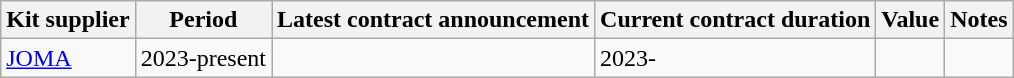<table class="wikitable">
<tr>
<th>Kit supplier</th>
<th>Period</th>
<th>Latest contract announcement</th>
<th>Current contract duration</th>
<th>Value</th>
<th>Notes</th>
</tr>
<tr>
<td><a href='#'>JOMA</a></td>
<td>2023-present</td>
<td></td>
<td>2023-</td>
<td></td>
<td></td>
</tr>
</table>
